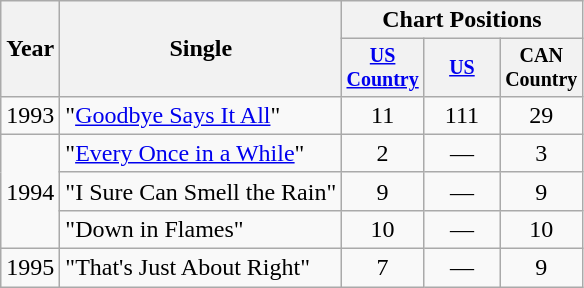<table class="wikitable" style="text-align:center;">
<tr>
<th rowspan="2">Year</th>
<th rowspan="2">Single</th>
<th colspan="3">Chart Positions</th>
</tr>
<tr style="font-size:smaller;">
<th width="45"><a href='#'>US Country</a></th>
<th width="45"><a href='#'>US</a></th>
<th width="45">CAN Country</th>
</tr>
<tr>
<td>1993</td>
<td align="left">"<a href='#'>Goodbye Says It All</a>"</td>
<td>11</td>
<td>111</td>
<td>29</td>
</tr>
<tr>
<td rowspan="3">1994</td>
<td align="left">"<a href='#'>Every Once in a While</a>"</td>
<td>2</td>
<td>—</td>
<td>3</td>
</tr>
<tr>
<td align="left">"I Sure Can Smell the Rain"</td>
<td>9</td>
<td>—</td>
<td>9</td>
</tr>
<tr>
<td align="left">"Down in Flames"</td>
<td>10</td>
<td>—</td>
<td>10</td>
</tr>
<tr>
<td>1995</td>
<td align="left">"That's Just About Right"</td>
<td>7</td>
<td>—</td>
<td>9</td>
</tr>
</table>
